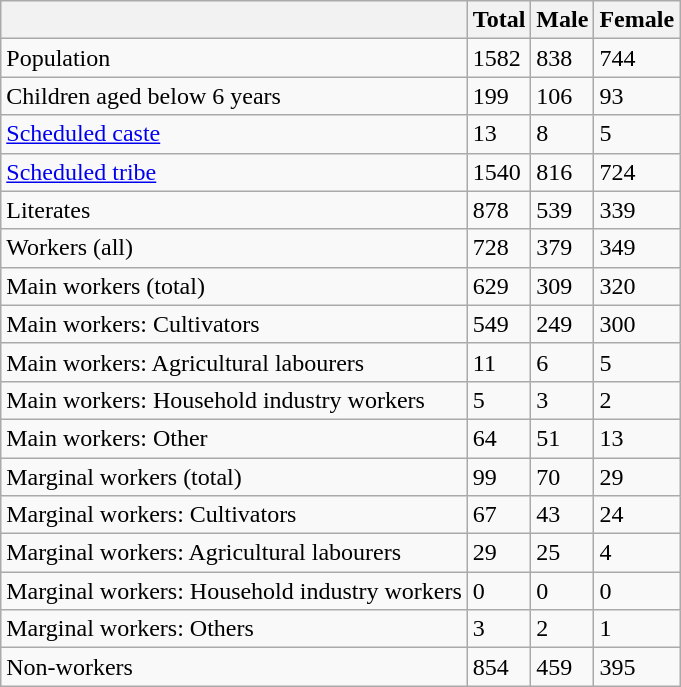<table class="wikitable sortable">
<tr>
<th></th>
<th>Total</th>
<th>Male</th>
<th>Female</th>
</tr>
<tr>
<td>Population</td>
<td>1582</td>
<td>838</td>
<td>744</td>
</tr>
<tr>
<td>Children aged below 6 years</td>
<td>199</td>
<td>106</td>
<td>93</td>
</tr>
<tr>
<td><a href='#'>Scheduled caste</a></td>
<td>13</td>
<td>8</td>
<td>5</td>
</tr>
<tr>
<td><a href='#'>Scheduled tribe</a></td>
<td>1540</td>
<td>816</td>
<td>724</td>
</tr>
<tr>
<td>Literates</td>
<td>878</td>
<td>539</td>
<td>339</td>
</tr>
<tr>
<td>Workers (all)</td>
<td>728</td>
<td>379</td>
<td>349</td>
</tr>
<tr>
<td>Main workers (total)</td>
<td>629</td>
<td>309</td>
<td>320</td>
</tr>
<tr>
<td>Main workers: Cultivators</td>
<td>549</td>
<td>249</td>
<td>300</td>
</tr>
<tr>
<td>Main workers: Agricultural labourers</td>
<td>11</td>
<td>6</td>
<td>5</td>
</tr>
<tr>
<td>Main workers: Household industry workers</td>
<td>5</td>
<td>3</td>
<td>2</td>
</tr>
<tr>
<td>Main workers: Other</td>
<td>64</td>
<td>51</td>
<td>13</td>
</tr>
<tr>
<td>Marginal workers (total)</td>
<td>99</td>
<td>70</td>
<td>29</td>
</tr>
<tr>
<td>Marginal workers: Cultivators</td>
<td>67</td>
<td>43</td>
<td>24</td>
</tr>
<tr>
<td>Marginal workers: Agricultural labourers</td>
<td>29</td>
<td>25</td>
<td>4</td>
</tr>
<tr>
<td>Marginal workers: Household industry workers</td>
<td>0</td>
<td>0</td>
<td>0</td>
</tr>
<tr>
<td>Marginal workers: Others</td>
<td>3</td>
<td>2</td>
<td>1</td>
</tr>
<tr>
<td>Non-workers</td>
<td>854</td>
<td>459</td>
<td>395</td>
</tr>
</table>
